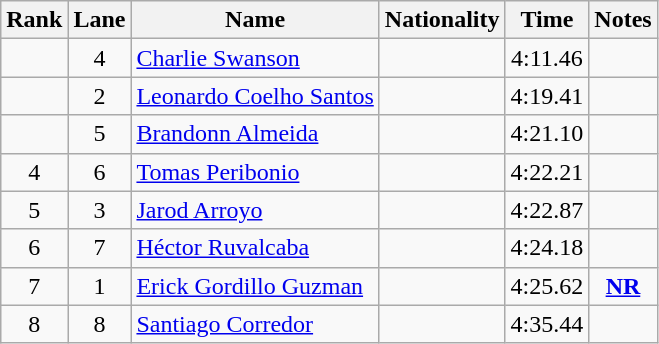<table class="wikitable sortable" style="text-align:center">
<tr>
<th>Rank</th>
<th>Lane</th>
<th>Name</th>
<th>Nationality</th>
<th>Time</th>
<th>Notes</th>
</tr>
<tr>
<td></td>
<td>4</td>
<td align=left><a href='#'>Charlie Swanson</a></td>
<td align=left></td>
<td>4:11.46</td>
<td></td>
</tr>
<tr>
<td></td>
<td>2</td>
<td align=left><a href='#'>Leonardo Coelho Santos</a></td>
<td align=left></td>
<td>4:19.41</td>
<td></td>
</tr>
<tr>
<td></td>
<td>5</td>
<td align=left><a href='#'>Brandonn Almeida</a></td>
<td align=left></td>
<td>4:21.10</td>
<td></td>
</tr>
<tr>
<td>4</td>
<td>6</td>
<td align=left><a href='#'>Tomas Peribonio</a></td>
<td align=left></td>
<td>4:22.21</td>
<td></td>
</tr>
<tr>
<td>5</td>
<td>3</td>
<td align=left><a href='#'>Jarod Arroyo</a></td>
<td align=left></td>
<td>4:22.87</td>
<td></td>
</tr>
<tr>
<td>6</td>
<td>7</td>
<td align=left><a href='#'>Héctor Ruvalcaba</a></td>
<td align=left></td>
<td>4:24.18</td>
<td></td>
</tr>
<tr>
<td>7</td>
<td>1</td>
<td align=left><a href='#'>Erick Gordillo Guzman</a></td>
<td align=left></td>
<td>4:25.62</td>
<td><strong><a href='#'>NR</a></strong></td>
</tr>
<tr>
<td>8</td>
<td>8</td>
<td align=left><a href='#'>Santiago Corredor</a></td>
<td align=left></td>
<td>4:35.44</td>
<td></td>
</tr>
</table>
